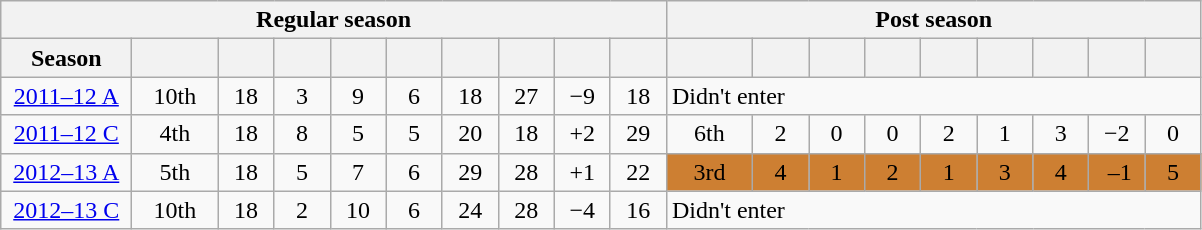<table class="wikitable">
<tr>
<th colspan="10">Regular season</th>
<th colspan="9">Post season</th>
</tr>
<tr>
<th width="80">Season</th>
<th width="50"></th>
<th width="30"></th>
<th width="30"></th>
<th width="30"></th>
<th width="30"></th>
<th width="30"></th>
<th width="30"></th>
<th width="30"></th>
<th width="30"></th>
<th width="50"></th>
<th width="30"></th>
<th width="30"></th>
<th width="30"></th>
<th width="30"></th>
<th width="30"></th>
<th width="30"></th>
<th width="30"></th>
<th width="30"></th>
</tr>
<tr align="center">
<td><a href='#'>2011–12 A</a></td>
<td>10th</td>
<td>18</td>
<td>3</td>
<td>9</td>
<td>6</td>
<td>18</td>
<td>27</td>
<td>−9</td>
<td>18</td>
<td colspan="9" align="left">Didn't enter</td>
</tr>
<tr align="center">
<td><a href='#'>2011–12 C</a></td>
<td>4th</td>
<td>18</td>
<td>8</td>
<td>5</td>
<td>5</td>
<td>20</td>
<td>18</td>
<td>+2</td>
<td>29</td>
<td>6th</td>
<td>2</td>
<td>0</td>
<td>0</td>
<td>2</td>
<td>1</td>
<td>3</td>
<td>−2</td>
<td>0</td>
</tr>
<tr align="center">
<td><a href='#'>2012–13 A</a></td>
<td>5th</td>
<td>18</td>
<td>5</td>
<td>7</td>
<td>6</td>
<td>29</td>
<td>28</td>
<td>+1</td>
<td>22</td>
<td bgcolor="CD7F32">3rd</td>
<td bgcolor="CD7F32">4</td>
<td bgcolor="CD7F32">1</td>
<td bgcolor="CD7F32">2</td>
<td bgcolor="CD7F32">1</td>
<td bgcolor="CD7F32">3</td>
<td bgcolor="CD7F32">4</td>
<td bgcolor="CD7F32"> –1</td>
<td bgcolor="CD7F32">5</td>
</tr>
<tr align="center">
<td><a href='#'>2012–13 C</a></td>
<td>10th</td>
<td>18</td>
<td>2</td>
<td>10</td>
<td>6</td>
<td>24</td>
<td>28</td>
<td>−4</td>
<td>16</td>
<td colspan="9" align="left">Didn't enter</td>
</tr>
</table>
